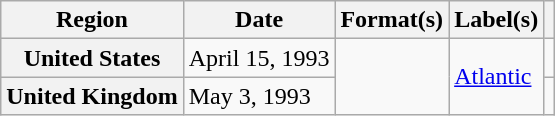<table class="wikitable plainrowheaders">
<tr>
<th scope="col">Region</th>
<th scope="col">Date</th>
<th scope="col">Format(s)</th>
<th scope="col">Label(s)</th>
<th scope="col"></th>
</tr>
<tr>
<th scope="row">United States</th>
<td>April 15, 1993</td>
<td rowspan="2"></td>
<td rowspan="2"><a href='#'>Atlantic</a></td>
<td></td>
</tr>
<tr>
<th scope="row">United Kingdom</th>
<td>May 3, 1993</td>
<td></td>
</tr>
</table>
